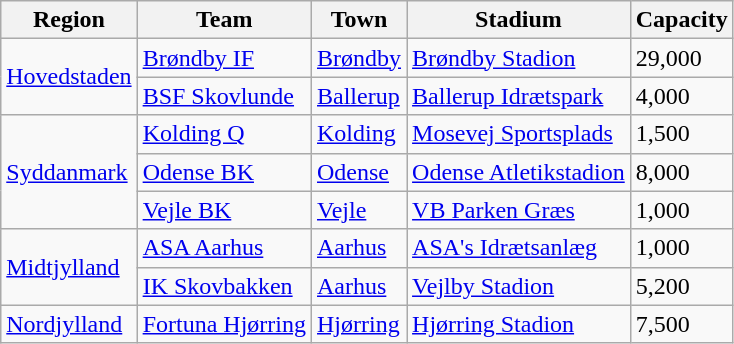<table class="wikitable" style="text-align: left;">
<tr>
<th>Region</th>
<th>Team</th>
<th>Town</th>
<th>Stadium</th>
<th>Capacity</th>
</tr>
<tr>
<td rowspan=2><a href='#'>Hovedstaden</a></td>
<td><a href='#'>Brøndby IF</a></td>
<td><a href='#'>Brøndby</a></td>
<td><a href='#'>Brøndby Stadion</a></td>
<td>29,000</td>
</tr>
<tr>
<td><a href='#'>BSF Skovlunde</a></td>
<td><a href='#'>Ballerup</a></td>
<td><a href='#'>Ballerup Idrætspark</a></td>
<td>4,000</td>
</tr>
<tr>
<td rowspan=3><a href='#'>Syddanmark</a></td>
<td><a href='#'>Kolding Q</a></td>
<td><a href='#'>Kolding</a></td>
<td><a href='#'>Mosevej Sportsplads</a></td>
<td>1,500</td>
</tr>
<tr>
<td><a href='#'>Odense BK</a></td>
<td><a href='#'>Odense</a></td>
<td><a href='#'>Odense Atletikstadion</a></td>
<td>8,000</td>
</tr>
<tr>
<td><a href='#'>Vejle BK</a></td>
<td><a href='#'>Vejle</a></td>
<td><a href='#'>VB Parken Græs</a></td>
<td>1,000</td>
</tr>
<tr>
<td rowspan=2><a href='#'>Midtjylland</a></td>
<td><a href='#'>ASA Aarhus</a></td>
<td><a href='#'>Aarhus</a></td>
<td><a href='#'>ASA's Idrætsanlæg</a></td>
<td>1,000</td>
</tr>
<tr>
<td><a href='#'>IK Skovbakken</a></td>
<td><a href='#'>Aarhus</a></td>
<td><a href='#'>Vejlby Stadion</a></td>
<td>5,200</td>
</tr>
<tr>
<td><a href='#'>Nordjylland</a></td>
<td><a href='#'>Fortuna Hjørring</a></td>
<td><a href='#'>Hjørring</a></td>
<td><a href='#'>Hjørring Stadion</a></td>
<td>7,500</td>
</tr>
</table>
